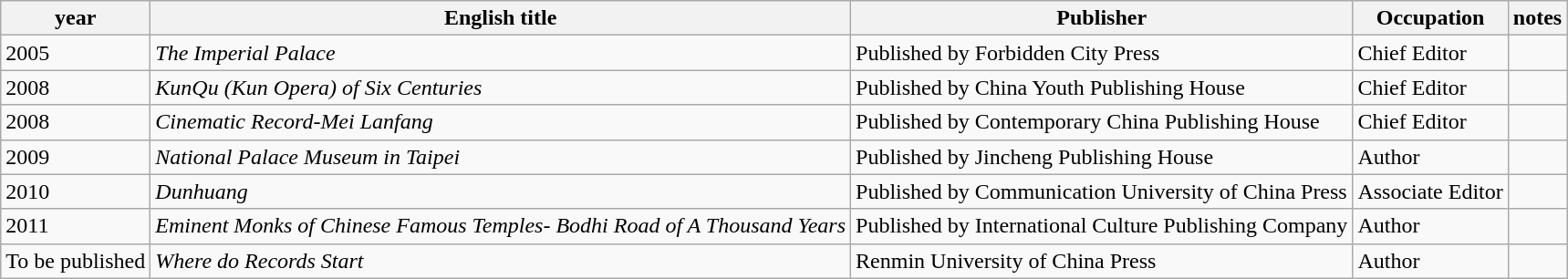<table class="wikitable">
<tr>
<th>year</th>
<th>English title</th>
<th>Publisher</th>
<th>Occupation</th>
<th>notes</th>
</tr>
<tr>
<td>2005</td>
<td><em>The Imperial Palace</em></td>
<td>Published by Forbidden  City Press</td>
<td>Chief Editor</td>
<td></td>
</tr>
<tr>
<td>2008</td>
<td><em>KunQu (Kun Opera) of Six  Centuries</em></td>
<td>Published by China Youth  Publishing House</td>
<td>Chief Editor</td>
<td></td>
</tr>
<tr>
<td>2008</td>
<td><em>Cinematic Record-Mei  Lanfang</em></td>
<td>Published by  Contemporary China Publishing House</td>
<td>Chief Editor</td>
<td></td>
</tr>
<tr>
<td>2009</td>
<td><em>National Palace Museum in Taipei</em></td>
<td>Published by Jincheng  Publishing House</td>
<td>Author</td>
<td></td>
</tr>
<tr>
<td>2010</td>
<td><em>Dunhuang</em></td>
<td>Published by  Communication University of China Press</td>
<td>Associate Editor</td>
<td></td>
</tr>
<tr>
<td>2011</td>
<td><em>Eminent Monks of Chinese  Famous Temples- Bodhi Road of A Thousand Years</em></td>
<td>Published by  International Culture Publishing Company</td>
<td>Author</td>
<td></td>
</tr>
<tr>
<td>To be published</td>
<td><em>Where do Records Start</em></td>
<td>Renmin University of  China Press</td>
<td>Author</td>
<td></td>
</tr>
</table>
